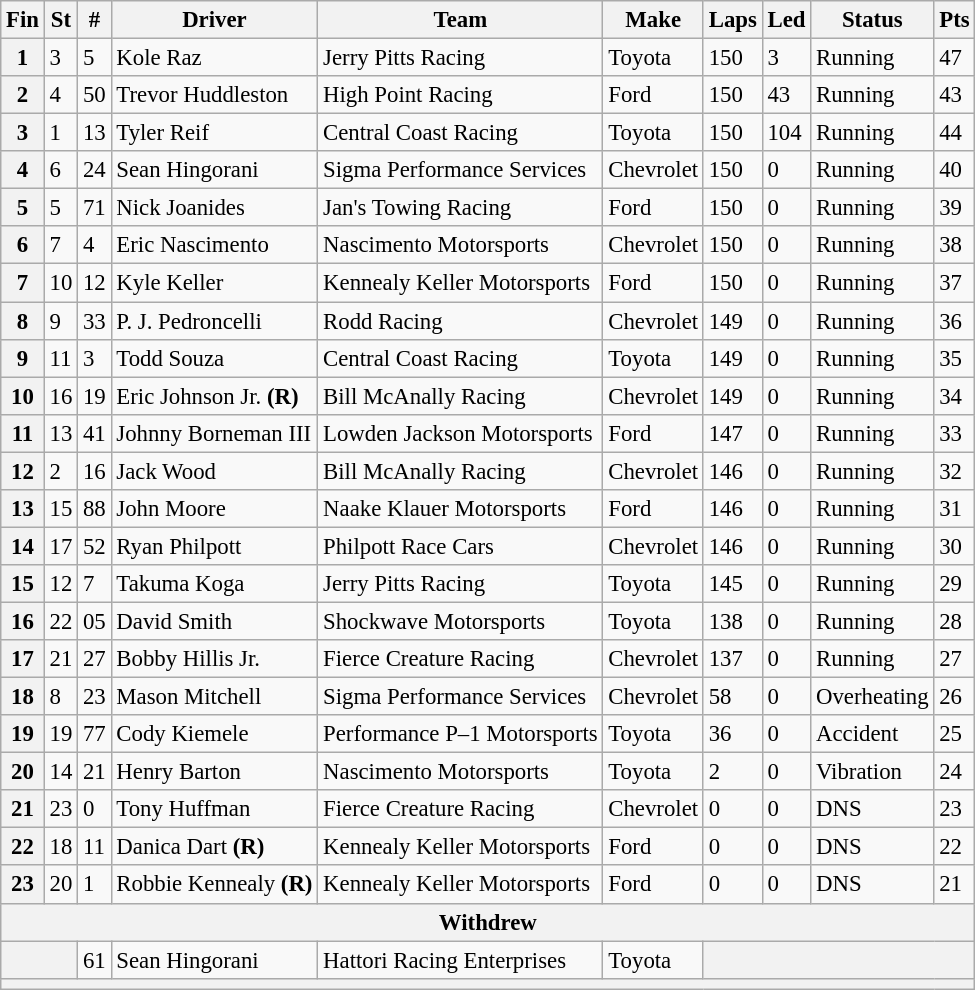<table class="wikitable" style="font-size:95%">
<tr>
<th>Fin</th>
<th>St</th>
<th>#</th>
<th>Driver</th>
<th>Team</th>
<th>Make</th>
<th>Laps</th>
<th>Led</th>
<th>Status</th>
<th>Pts</th>
</tr>
<tr>
<th>1</th>
<td>3</td>
<td>5</td>
<td>Kole Raz</td>
<td>Jerry Pitts Racing</td>
<td>Toyota</td>
<td>150</td>
<td>3</td>
<td>Running</td>
<td>47</td>
</tr>
<tr>
<th>2</th>
<td>4</td>
<td>50</td>
<td>Trevor Huddleston</td>
<td>High Point Racing</td>
<td>Ford</td>
<td>150</td>
<td>43</td>
<td>Running</td>
<td>43</td>
</tr>
<tr>
<th>3</th>
<td>1</td>
<td>13</td>
<td>Tyler Reif</td>
<td>Central Coast Racing</td>
<td>Toyota</td>
<td>150</td>
<td>104</td>
<td>Running</td>
<td>44</td>
</tr>
<tr>
<th>4</th>
<td>6</td>
<td>24</td>
<td>Sean Hingorani</td>
<td>Sigma Performance Services</td>
<td>Chevrolet</td>
<td>150</td>
<td>0</td>
<td>Running</td>
<td>40</td>
</tr>
<tr>
<th>5</th>
<td>5</td>
<td>71</td>
<td>Nick Joanides</td>
<td>Jan's Towing Racing</td>
<td>Ford</td>
<td>150</td>
<td>0</td>
<td>Running</td>
<td>39</td>
</tr>
<tr>
<th>6</th>
<td>7</td>
<td>4</td>
<td>Eric Nascimento</td>
<td>Nascimento Motorsports</td>
<td>Chevrolet</td>
<td>150</td>
<td>0</td>
<td>Running</td>
<td>38</td>
</tr>
<tr>
<th>7</th>
<td>10</td>
<td>12</td>
<td>Kyle Keller</td>
<td>Kennealy Keller Motorsports</td>
<td>Ford</td>
<td>150</td>
<td>0</td>
<td>Running</td>
<td>37</td>
</tr>
<tr>
<th>8</th>
<td>9</td>
<td>33</td>
<td>P. J. Pedroncelli</td>
<td>Rodd Racing</td>
<td>Chevrolet</td>
<td>149</td>
<td>0</td>
<td>Running</td>
<td>36</td>
</tr>
<tr>
<th>9</th>
<td>11</td>
<td>3</td>
<td>Todd Souza</td>
<td>Central Coast Racing</td>
<td>Toyota</td>
<td>149</td>
<td>0</td>
<td>Running</td>
<td>35</td>
</tr>
<tr>
<th>10</th>
<td>16</td>
<td>19</td>
<td>Eric Johnson Jr. <strong>(R)</strong></td>
<td>Bill McAnally Racing</td>
<td>Chevrolet</td>
<td>149</td>
<td>0</td>
<td>Running</td>
<td>34</td>
</tr>
<tr>
<th>11</th>
<td>13</td>
<td>41</td>
<td>Johnny Borneman III</td>
<td>Lowden Jackson Motorsports</td>
<td>Ford</td>
<td>147</td>
<td>0</td>
<td>Running</td>
<td>33</td>
</tr>
<tr>
<th>12</th>
<td>2</td>
<td>16</td>
<td>Jack Wood</td>
<td>Bill McAnally Racing</td>
<td>Chevrolet</td>
<td>146</td>
<td>0</td>
<td>Running</td>
<td>32</td>
</tr>
<tr>
<th>13</th>
<td>15</td>
<td>88</td>
<td>John Moore</td>
<td>Naake Klauer Motorsports</td>
<td>Ford</td>
<td>146</td>
<td>0</td>
<td>Running</td>
<td>31</td>
</tr>
<tr>
<th>14</th>
<td>17</td>
<td>52</td>
<td>Ryan Philpott</td>
<td>Philpott Race Cars</td>
<td>Chevrolet</td>
<td>146</td>
<td>0</td>
<td>Running</td>
<td>30</td>
</tr>
<tr>
<th>15</th>
<td>12</td>
<td>7</td>
<td>Takuma Koga</td>
<td>Jerry Pitts Racing</td>
<td>Toyota</td>
<td>145</td>
<td>0</td>
<td>Running</td>
<td>29</td>
</tr>
<tr>
<th>16</th>
<td>22</td>
<td>05</td>
<td>David Smith</td>
<td>Shockwave Motorsports</td>
<td>Toyota</td>
<td>138</td>
<td>0</td>
<td>Running</td>
<td>28</td>
</tr>
<tr>
<th>17</th>
<td>21</td>
<td>27</td>
<td>Bobby Hillis Jr.</td>
<td>Fierce Creature Racing</td>
<td>Chevrolet</td>
<td>137</td>
<td>0</td>
<td>Running</td>
<td>27</td>
</tr>
<tr>
<th>18</th>
<td>8</td>
<td>23</td>
<td>Mason Mitchell</td>
<td>Sigma Performance Services</td>
<td>Chevrolet</td>
<td>58</td>
<td>0</td>
<td>Overheating</td>
<td>26</td>
</tr>
<tr>
<th>19</th>
<td>19</td>
<td>77</td>
<td>Cody Kiemele</td>
<td>Performance P–1 Motorsports</td>
<td>Toyota</td>
<td>36</td>
<td>0</td>
<td>Accident</td>
<td>25</td>
</tr>
<tr>
<th>20</th>
<td>14</td>
<td>21</td>
<td>Henry Barton</td>
<td>Nascimento Motorsports</td>
<td>Toyota</td>
<td>2</td>
<td>0</td>
<td>Vibration</td>
<td>24</td>
</tr>
<tr>
<th>21</th>
<td>23</td>
<td>0</td>
<td>Tony Huffman</td>
<td>Fierce Creature Racing</td>
<td>Chevrolet</td>
<td>0</td>
<td>0</td>
<td>DNS</td>
<td>23</td>
</tr>
<tr>
<th>22</th>
<td>18</td>
<td>11</td>
<td>Danica Dart <strong>(R)</strong></td>
<td>Kennealy Keller Motorsports</td>
<td>Ford</td>
<td>0</td>
<td>0</td>
<td>DNS</td>
<td>22</td>
</tr>
<tr>
<th>23</th>
<td>20</td>
<td>1</td>
<td>Robbie Kennealy <strong>(R)</strong></td>
<td>Kennealy Keller Motorsports</td>
<td>Ford</td>
<td>0</td>
<td>0</td>
<td>DNS</td>
<td>21</td>
</tr>
<tr>
<th colspan="10">Withdrew</th>
</tr>
<tr>
<th colspan="2"></th>
<td>61</td>
<td>Sean Hingorani</td>
<td>Hattori Racing Enterprises</td>
<td>Toyota</td>
<th colspan="4"></th>
</tr>
<tr>
<th colspan="10"></th>
</tr>
</table>
